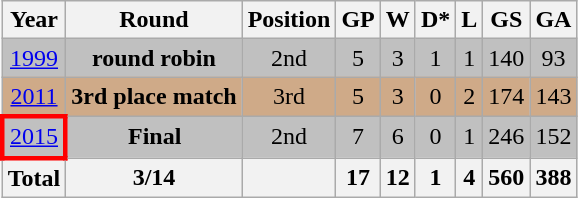<table class="wikitable" style="text-align: center;">
<tr>
<th>Year</th>
<th>Round</th>
<th>Position</th>
<th>GP</th>
<th>W</th>
<th>D*</th>
<th>L</th>
<th>GS</th>
<th>GA</th>
</tr>
<tr style="background:silver;">
<td> <a href='#'>1999</a></td>
<td><strong>round robin</strong></td>
<td>2nd</td>
<td>5</td>
<td>3</td>
<td>1</td>
<td>1</td>
<td>140</td>
<td>93</td>
</tr>
<tr style="background:#cfaa88;">
<td> <a href='#'>2011</a></td>
<td><strong>3rd place match</strong></td>
<td>3rd</td>
<td>5</td>
<td>3</td>
<td>0</td>
<td>2</td>
<td>174</td>
<td>143</td>
</tr>
<tr style="background:silver;">
<td style="border: 3px solid red"> <a href='#'>2015</a></td>
<td><strong>Final</strong></td>
<td>2nd</td>
<td>7</td>
<td>6</td>
<td>0</td>
<td>1</td>
<td>246</td>
<td>152</td>
</tr>
<tr>
<th>Total</th>
<th>3/14</th>
<th></th>
<th>17</th>
<th>12</th>
<th>1</th>
<th>4</th>
<th>560</th>
<th>388</th>
</tr>
</table>
